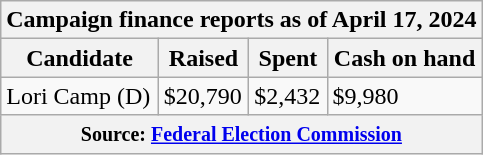<table class="wikitable sortable">
<tr>
<th colspan=4>Campaign finance reports as of April 17, 2024</th>
</tr>
<tr style="text-align:center;">
<th>Candidate</th>
<th>Raised</th>
<th>Spent</th>
<th>Cash on hand</th>
</tr>
<tr>
<td>Lori Camp (D)</td>
<td>$20,790</td>
<td>$2,432</td>
<td>$9,980</td>
</tr>
<tr>
<th colspan="4"><small>Source: <a href='#'>Federal Election Commission</a></small></th>
</tr>
</table>
